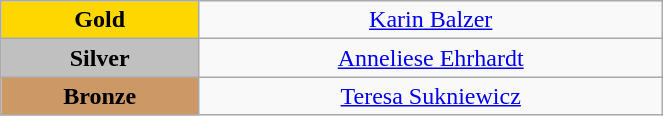<table class="wikitable" style="text-align:center; " width="35%">
<tr>
<td bgcolor="gold"><strong>Gold</strong></td>
<td><a href='#'>Karin Balzer</a><br>  <small><em></em></small></td>
</tr>
<tr>
<td bgcolor="silver"><strong>Silver</strong></td>
<td><a href='#'>Anneliese Ehrhardt</a><br>  <small><em></em></small></td>
</tr>
<tr>
<td bgcolor="CC9966"><strong>Bronze</strong></td>
<td><a href='#'>Teresa Sukniewicz</a><br>  <small><em></em></small></td>
</tr>
</table>
